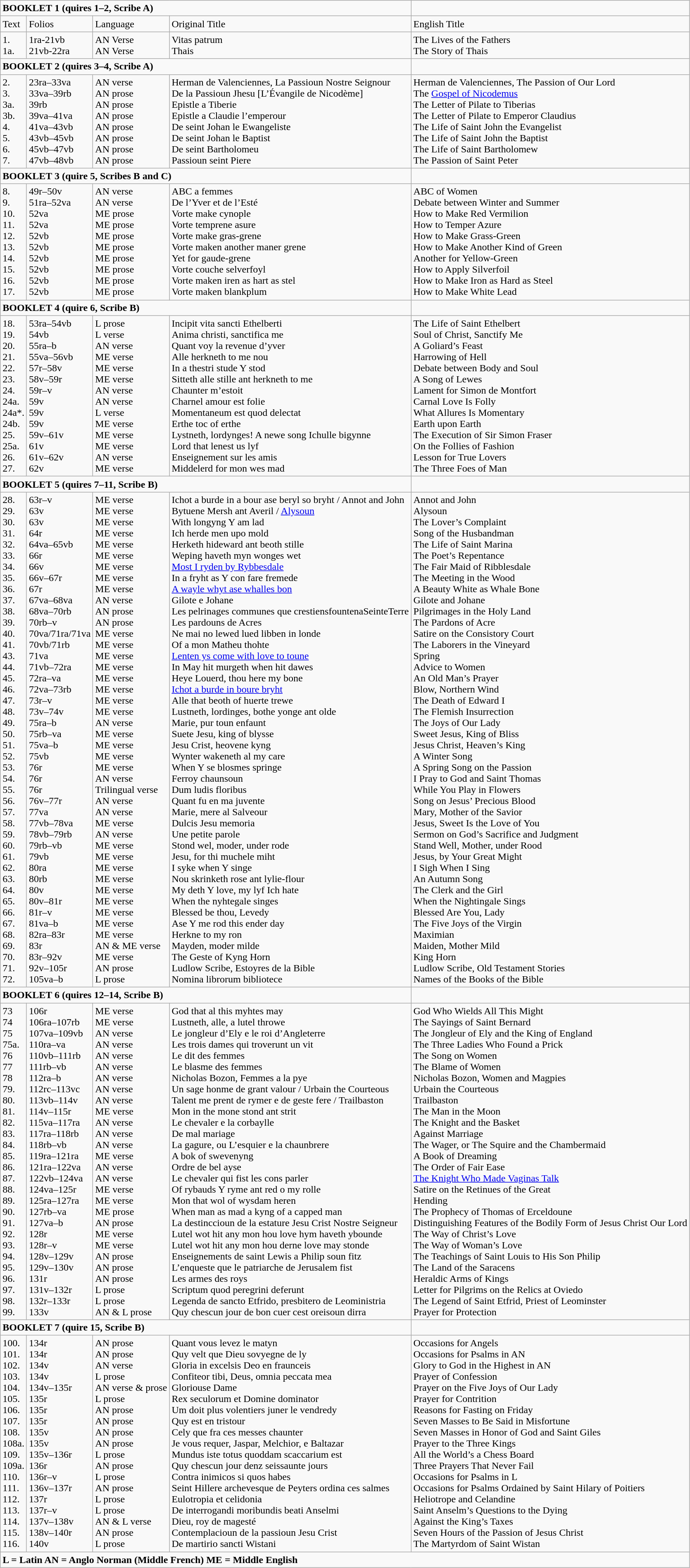<table class="wikitable">
<tr>
<td colspan="4"><strong>BOOKLET 1 (quires 1–2, Scribe A)</strong></td>
<td></td>
</tr>
<tr>
<td>Text</td>
<td>Folios</td>
<td>Language</td>
<td>Original Title</td>
<td>English Title</td>
</tr>
<tr>
<td>1.<br>1a.</td>
<td>1ra-21vb<br>21vb-22ra</td>
<td>AN Verse<br>AN Verse</td>
<td>Vitas patrum<br>Thais</td>
<td>The Lives of the Fathers<br>The Story of Thais</td>
</tr>
<tr>
<td colspan="4"><strong>BOOKLET 2 (quires 3–4, Scribe A)</strong></td>
<td></td>
</tr>
<tr>
<td>2.<br>3.<br>3a.<br>3b.<br>4.<br>5.<br>6.<br>7.</td>
<td>23ra–33va<br>33va–39rb<br>39rb<br>39va–41va<br>41va–43vb<br>43vb–45vb<br>45vb–47vb<br>47vb–48vb</td>
<td>AN verse<br>AN prose<br>AN prose<br>AN prose<br>AN prose<br>AN prose<br>AN prose<br>AN prose</td>
<td>Herman de Valenciennes, La Passioun Nostre Seignour<br>De la Passioun Jhesu [L’Évangile de Nicodème]<br>Epistle a Tiberie<br>Epistle a Claudie l’emperour<br>De seint Johan le Ewangeliste<br>De seint Johan le Baptist<br>De seint Bartholomeu<br>Passioun seint Piere</td>
<td>Herman de Valenciennes, The Passion of Our Lord<br>The <a href='#'>Gospel of Nicodemus</a><br>The Letter of Pilate to Tiberias<br>The Letter of Pilate to Emperor Claudius<br>The Life of Saint John the Evangelist<br>The Life of Saint John the Baptist<br>The Life of Saint Bartholomew<br>The Passion of Saint Peter</td>
</tr>
<tr>
<td colspan="4"><strong>BOOKLET 3 (quire 5, Scribes B and C)</strong></td>
<td></td>
</tr>
<tr>
<td>8.<br>9.<br>10.<br>11.<br>12.<br>13.<br>14.<br>15.<br>16.<br>17.</td>
<td>49r–50v<br>51ra–52va<br>52va<br>52va<br>52vb<br>52vb<br>52vb<br>52vb<br>52vb<br>52vb</td>
<td>AN verse<br>AN verse<br>ME prose<br>ME prose<br>ME prose<br>ME prose<br>ME prose<br>ME prose<br>ME prose<br>ME prose</td>
<td>ABC a femmes<br>De l’Yver et de l’Esté<br>Vorte make cynople<br>Vorte temprene asure<br>Vorte make gras-grene<br>Vorte maken another maner grene<br>Yet for gaude-grene<br>Vorte couche selverfoyl<br>Vorte maken iren as hart as stel<br>Vorte maken blankplum</td>
<td>ABC of Women<br>Debate between Winter and Summer<br>How to Make Red Vermilion<br>How to Temper Azure<br>How to Make Grass-Green<br>How to Make Another Kind of Green<br>Another for Yellow-Green<br>How to Apply Silverfoil<br>How to Make Iron as Hard as Steel<br>How to Make White Lead</td>
</tr>
<tr>
<td colspan="4"><strong>BOOKLET 4 (quire 6, Scribe B)</strong></td>
<td></td>
</tr>
<tr>
<td>18.<br>19.<br>20.<br>21.<br>22.<br>23.<br>24.<br>24a.<br>24a*.<br>24b.<br>25.<br>25a.<br>26.<br>27.</td>
<td>53ra–54vb<br>54vb<br>55ra–b<br>55va–56vb<br>57r–58v<br>58v–59r<br>59r–v<br>59v<br>59v<br>59v<br>59v–61v<br>61v<br>61v–62v<br>62v</td>
<td>L prose<br>L verse<br>AN verse<br>ME verse<br>ME verse<br>ME verse<br>AN verse<br>AN verse<br>L verse<br>ME verse<br>ME verse<br>ME verse<br>AN verse<br>ME verse</td>
<td>Incipit vita sancti Ethelberti<br>Anima christi, sanctifica me<br>Quant voy la revenue d’yver<br>Alle herkneth to me nou<br>In a thestri stude Y stod<br>Sitteth alle stille ant herkneth to me<br>Chaunter m’estoit<br>Charnel amour est folie<br>Momentaneum est quod delectat<br>Erthe toc of erthe<br>Lystneth, lordynges! A newe song Ichulle bigynne<br>Lord that lenest us lyf<br>Enseignement sur les amis<br>Middelerd for mon wes mad</td>
<td>The Life of Saint Ethelbert<br>Soul of Christ, Sanctify Me<br>A Goliard’s Feast<br>Harrowing of Hell<br>Debate between Body and Soul<br>A Song of Lewes<br>Lament for Simon de Montfort<br>Carnal Love Is Folly<br>What Allures Is Momentary<br>Earth upon Earth<br>The Execution of Sir Simon Fraser<br>On the Follies of Fashion<br>Lesson for True Lovers<br>The Three Foes of Man</td>
</tr>
<tr>
<td colspan="4"><strong>BOOKLET 5 (quires 7–11, Scribe B)</strong></td>
<td></td>
</tr>
<tr>
<td>28.<br>29.<br>30.<br>31.<br>32.<br>33.<br>34.<br>35.<br>36.<br>37.<br>38.<br>39.<br>40.<br>41.<br>43.<br>44.<br>45.<br>46.<br>47.<br>48.<br>49.<br>50.<br>51.<br>52.<br>53.<br>54.<br>55.<br>56.<br>57.<br>58.<br>59.<br>60.<br>61.<br>62.<br>63.<br>64.<br>65.<br>66.<br>67.<br>68.<br>69.<br>70.<br>71.<br>72.</td>
<td>63r–v<br>63v<br>63v<br>64r<br>64va–65vb<br>66r<br>66v<br>66v–67r<br>67r<br>67va–68va<br>68va–70rb<br>70rb–v<br>70va/71ra/71va<br>70vb/71rb<br>71va<br>71vb–72ra<br>72ra–va<br>72va–73rb<br>73r–v<br>73v–74v<br>75ra–b<br>75rb–va<br>75va–b<br>75vb<br>76r<br>76r<br>76r<br>76v–77r<br>77va<br>77vb–78va<br>78vb–79rb<br>79rb–vb<br>79vb<br>80ra<br>80rb<br>80v<br>80v–81r<br>81r–v<br>81va–b<br>82ra–83r<br>83r<br>83r–92v<br>92v–105r<br>105va–b</td>
<td>ME verse<br>ME verse<br>ME verse<br>ME verse<br>ME verse<br>ME verse<br>ME verse<br>ME verse<br>ME verse<br>AN verse<br>AN prose<br>AN prose<br>ME verse<br>ME verse<br>ME verse<br>ME verse<br>ME verse<br>ME verse<br>ME verse<br>ME verse<br>AN verse<br>ME verse<br>ME verse<br>ME verse<br>ME verse<br>AN verse<br>Trilingual verse<br>AN verse<br>AN verse<br>ME verse<br>AN verse<br>ME verse<br>ME verse<br>ME verse<br>ME verse<br>ME verse<br>ME verse<br>ME verse<br>ME verse<br>ME verse<br>AN & ME verse<br>ME verse<br>AN prose<br>L prose</td>
<td>Ichot a burde in a bour ase beryl so bryht / Annot and John<br>Bytuene Mersh ant Averil / <a href='#'>Alysoun</a><br>With longyng Y am lad<br>Ich herde men upo mold<br>Herketh hideward ant beoth stille<br>Weping haveth myn wonges wet<br><a href='#'>Most I ryden by Rybbesdale</a><br>In a fryht as Y con fare fremede<br><a href='#'>A wayle whyt ase whalles bon</a><br>Gilote e Johane<br>Les pelrinages communes que crestiensfountenaSeinteTerre<br>Les pardouns de Acres<br>Ne mai no lewed lued libben in londe<br>Of a mon Matheu thohte<br><a href='#'>Lenten ys come with love to toune</a><br>In May hit murgeth when hit dawes<br>Heye Louerd, thou here my bone<br><a href='#'>Ichot a burde in boure bryht</a><br>Alle that beoth of huerte trewe<br>Lustneth, lordinges, bothe yonge ant olde<br>Marie, pur toun enfaunt<br>Suete Jesu, king of blysse<br>Jesu Crist, heovene kyng<br>Wynter wakeneth al my care<br>When Y se blosmes springe<br>Ferroy chaunsoun<br>Dum ludis floribus<br>Quant fu en ma juvente<br>Marie, mere al Salveour<br>Dulcis Jesu memoria<br>Une petite parole<br>Stond wel, moder, under rode<br>Jesu, for thi muchele miht<br>I syke when Y singe<br>Nou skrinketh rose ant lylie-flour<br>My deth Y love, my lyf Ich hate<br>When the nyhtegale singes<br>Blessed be thou, Levedy<br>Ase Y me rod this ender day<br>Herkne to my ron<br>Mayden, moder milde<br>The Geste of Kyng Horn<br>Ludlow Scribe, Estoyres de la Bible<br>Nomina librorum bibliotece</td>
<td>Annot and John<br>Alysoun<br>The Lover’s Complaint<br>Song of the Husbandman<br>The Life of Saint Marina<br>The Poet’s Repentance<br>The Fair Maid of Ribblesdale<br>The Meeting in the Wood<br>A Beauty White as Whale Bone<br>Gilote and Johane<br>Pilgrimages in the Holy Land<br>The Pardons of Acre<br>Satire on the Consistory Court<br>The Laborers in the Vineyard<br>Spring<br>Advice to Women<br>An Old Man’s Prayer<br>Blow, Northern Wind<br>The Death of Edward I<br>The Flemish Insurrection<br>The Joys of Our Lady<br>Sweet Jesus, King of Bliss<br>Jesus Christ, Heaven’s King<br>A Winter Song<br>A Spring Song on the Passion<br>I Pray to God and Saint Thomas<br>While You Play in Flowers<br>Song on Jesus’ Precious Blood<br>Mary, Mother of the Savior<br>Jesus, Sweet Is the Love of You<br>Sermon on God’s Sacrifice and Judgment<br>Stand Well, Mother, under Rood<br>Jesus, by Your Great Might<br>I Sigh When I Sing<br>An Autumn Song<br>The Clerk and the Girl<br>When the Nightingale Sings<br>Blessed Are You, Lady<br>The Five Joys of the Virgin<br>Maximian<br>Maiden, Mother Mild<br>King Horn<br>Ludlow Scribe, Old Testament Stories<br>Names of the Books of the Bible</td>
</tr>
<tr>
<td colspan="4"><strong>BOOKLET 6 (quires 12–14, Scribe B)</strong></td>
<td></td>
</tr>
<tr>
<td>73<br>74<br>75<br>75a.<br>76<br>77<br>78<br>79.<br>80.<br>81.<br>82.<br>83.<br>84.<br>85.<br>86.<br>87.<br>88.<br>89.<br>90.<br>91.<br>92.<br>93.<br>94.<br>95.<br>96.<br>97.<br>98.<br>99.</td>
<td>106r<br>106ra–107rb<br>107va–109vb<br>110ra–va<br>110vb–111rb<br>111rb–vb<br>112ra–b<br>112rc–113vc<br>113vb–114v<br>114v–115r<br>115va–117ra<br>117ra–118rb<br>118rb–vb<br>119ra–121ra<br>121ra–122va<br>122vb–124va<br>124va–125r<br>125ra–127ra<br>127rb–va<br>127va–b<br>128r<br>128r–v<br>128v–129v<br>129v–130v<br>131r<br>131v–132r<br>132r–133r<br>133v</td>
<td>ME verse<br>ME verse<br>AN verse<br>AN verse<br>AN verse<br>AN verse<br>AN verse<br>AN verse<br>AN verse<br>ME verse<br>AN verse<br>AN verse<br>AN verse<br>ME verse<br>AN verse<br>AN verse<br>ME verse<br>ME verse<br>ME prose<br>AN prose<br>ME verse<br>ME verse<br>AN prose<br>AN prose<br>AN prose<br>L prose<br>L prose<br>AN & L prose</td>
<td>God that al this myhtes may<br>Lustneth, alle, a lutel throwe<br>Le jongleur d’Ely e le roi d’Angleterre<br>Les trois dames qui troverunt un vit<br>Le dit des femmes<br>Le blasme des femmes<br>Nicholas Bozon, Femmes a la pye<br>Un sage honme de grant valour / Urbain the Courteous<br>Talent me prent de rymer e de geste fere / Trailbaston<br>Mon in the mone stond ant strit<br>Le chevaler e la corbaylle<br>De mal mariage<br>La gagure, ou L’esquier e la chaunbrere<br>A bok of swevenyng<br>Ordre de bel ayse<br>Le chevaler qui fist les cons parler<br>Of rybauds Y ryme ant red o my rolle<br>Mon that wol of wysdam heren<br>When man as mad a kyng of a capped man<br>La destinccioun de la estature Jesu Crist Nostre Seigneur<br>Lutel wot hit any mon hou love hym haveth ybounde<br>Lutel wot hit any mon hou derne love may stonde<br>Enseignements de saint Lewis a Philip soun fitz<br>L’enqueste que le patriarche de Jerusalem fist<br>Les armes des roys<br>Scriptum quod peregrini deferunt<br>Legenda de sancto Etfrido, presbitero de Leoministria<br>Quy chescun jour de bon cuer cest oreisoun dirra</td>
<td>God Who Wields All This Might<br>The Sayings of Saint Bernard<br>The Jongleur of Ely and the King of England<br>The Three Ladies Who Found a Prick<br>The Song on Women<br>The Blame of Women<br>Nicholas Bozon, Women and Magpies<br>Urbain the Courteous<br>Trailbaston<br>The Man in the Moon<br>The Knight and the Basket<br>Against Marriage<br>The Wager, or The Squire and the Chambermaid<br>A Book of Dreaming<br>The Order of Fair Ease<br><a href='#'>The Knight Who Made Vaginas Talk</a><br>Satire on the Retinues of the Great<br>Hending<br>The Prophecy of Thomas of Erceldoune<br>Distinguishing Features of the Bodily Form of Jesus Christ Our Lord<br>The Way of Christ’s Love<br>The Way of Woman’s Love<br>The Teachings of Saint Louis to His Son Philip<br>The Land of the Saracens<br>Heraldic Arms of Kings<br>Letter for Pilgrims on the Relics at Oviedo<br>The Legend of Saint Etfrid, Priest of Leominster<br>Prayer for Protection</td>
</tr>
<tr>
<td colspan="4"><strong>BOOKLET 7 (quire 15, Scribe B)</strong></td>
<td></td>
</tr>
<tr>
<td>100.<br>101.<br>102.<br>103.<br>104.<br>105.<br>106.<br>107.<br>108.<br>108a.<br>109.<br>109a.<br>110.<br>111.<br>112.<br>113.<br>114.<br>115.<br>116.</td>
<td>134r<br>134r<br>134v<br>134v<br>134v–135r<br>135r<br>135r<br>135r<br>135v<br>135v<br>135v–136r<br>136r<br>136r–v<br>136v–137r<br>137r<br>137r–v<br>137v–138v<br>138v–140r<br>140v</td>
<td>AN prose<br>AN prose<br>AN verse<br>L prose<br>AN verse & prose<br>L prose<br>AN prose<br>AN prose<br>AN prose<br>AN prose<br>L prose<br>AN prose<br>L prose<br>AN prose<br>L prose<br>L prose<br>AN & L verse<br>AN prose<br>L prose</td>
<td>Quant vous levez le matyn<br>Quy velt que Dieu sovyegne de ly<br>Gloria in excelsis Deo en fraunceis<br>Confiteor tibi, Deus, omnia peccata mea<br>Gloriouse Dame<br>Rex seculorum et Domine dominator<br>Um doit plus volentiers juner le vendredy<br>Quy est en tristour<br>Cely que fra ces messes chaunter<br>Je vous requer, Jaspar, Melchior, e Baltazar<br>Mundus iste totus quoddam scaccarium est<br>Quy chescun jour denz seissaunte jours<br>Contra inimicos si quos habes<br>Seint Hillere archevesque de Peyters ordina ces salmes<br>Eulotropia et celidonia<br>De interrogandi moribundis beati Anselmi<br>Dieu, roy de magesté<br>Contemplacioun de la passioun Jesu Crist<br>De martirio sancti Wistani</td>
<td>Occasions for Angels<br>Occasions for Psalms in AN<br>Glory to God in the Highest in AN<br>Prayer of Confession<br>Prayer on the Five Joys of Our Lady<br>Prayer for Contrition<br>Reasons for Fasting on Friday<br>Seven Masses to Be Said in Misfortune<br>Seven Masses in Honor of God and Saint Giles<br>Prayer to the Three Kings<br>All the World’s a Chess Board<br>Three Prayers That Never Fail<br>Occasions for Psalms in L<br>Occasions for Psalms Ordained by Saint Hilary of Poitiers<br>Heliotrope and Celandine<br>Saint Anselm’s Questions to the Dying<br>Against the King’s Taxes<br>Seven Hours of the Passion of Jesus Christ<br>The Martyrdom of Saint Wistan</td>
</tr>
<tr>
<td colspan="5"><strong>L = Latin AN = Anglo Norman (Middle French) ME = Middle English</strong></td>
</tr>
</table>
